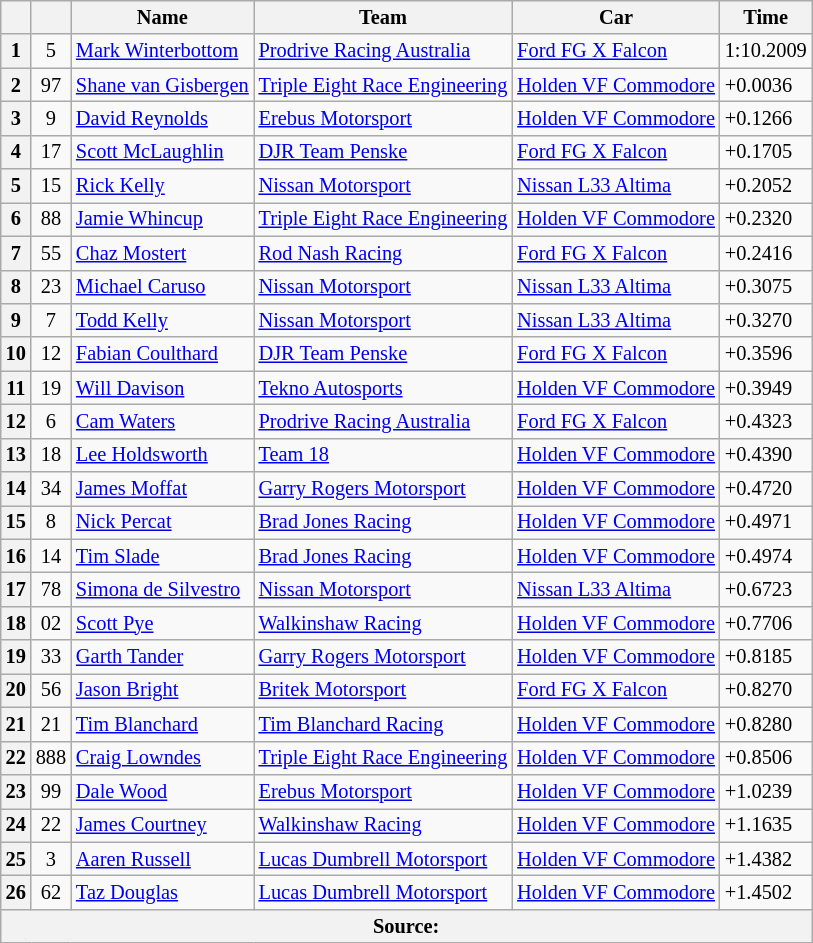<table class="wikitable" style="font-size: 85%">
<tr>
<th></th>
<th></th>
<th>Name</th>
<th>Team</th>
<th>Car</th>
<th>Time</th>
</tr>
<tr>
<th>1</th>
<td align="center">5</td>
<td> <a href='#'>Mark Winterbottom</a></td>
<td><a href='#'>Prodrive Racing Australia</a></td>
<td><a href='#'>Ford FG X Falcon</a></td>
<td>1:10.2009</td>
</tr>
<tr>
<th>2</th>
<td align="center">97</td>
<td> <a href='#'>Shane van Gisbergen</a></td>
<td><a href='#'>Triple Eight Race Engineering</a></td>
<td><a href='#'>Holden VF Commodore</a></td>
<td>+0.0036</td>
</tr>
<tr>
<th>3</th>
<td align="center">9</td>
<td> <a href='#'>David Reynolds</a></td>
<td><a href='#'>Erebus Motorsport</a></td>
<td><a href='#'>Holden VF Commodore</a></td>
<td>+0.1266</td>
</tr>
<tr>
<th>4</th>
<td align="center">17</td>
<td> <a href='#'>Scott McLaughlin</a></td>
<td><a href='#'>DJR Team Penske</a></td>
<td><a href='#'>Ford FG X Falcon</a></td>
<td>+0.1705</td>
</tr>
<tr>
<th>5</th>
<td align="center">15</td>
<td> <a href='#'>Rick Kelly</a></td>
<td><a href='#'>Nissan Motorsport</a></td>
<td><a href='#'>Nissan L33 Altima</a></td>
<td>+0.2052</td>
</tr>
<tr>
<th>6</th>
<td align="center">88</td>
<td> <a href='#'>Jamie Whincup</a></td>
<td><a href='#'>Triple Eight Race Engineering</a></td>
<td><a href='#'>Holden VF Commodore</a></td>
<td>+0.2320</td>
</tr>
<tr>
<th>7</th>
<td align="center">55</td>
<td> <a href='#'>Chaz Mostert</a></td>
<td><a href='#'>Rod Nash Racing</a></td>
<td><a href='#'>Ford FG X Falcon</a></td>
<td>+0.2416</td>
</tr>
<tr>
<th>8</th>
<td align="center">23</td>
<td> <a href='#'>Michael Caruso</a></td>
<td><a href='#'>Nissan Motorsport</a></td>
<td><a href='#'>Nissan L33 Altima</a></td>
<td>+0.3075</td>
</tr>
<tr>
<th>9</th>
<td align="center">7</td>
<td> <a href='#'>Todd Kelly</a></td>
<td><a href='#'>Nissan Motorsport</a></td>
<td><a href='#'>Nissan L33 Altima</a></td>
<td>+0.3270</td>
</tr>
<tr>
<th>10</th>
<td align="center">12</td>
<td> <a href='#'>Fabian Coulthard</a></td>
<td><a href='#'>DJR Team Penske</a></td>
<td><a href='#'>Ford FG X Falcon</a></td>
<td>+0.3596</td>
</tr>
<tr>
<th>11</th>
<td align="center">19</td>
<td> <a href='#'>Will Davison</a></td>
<td><a href='#'>Tekno Autosports</a></td>
<td><a href='#'>Holden VF Commodore</a></td>
<td>+0.3949</td>
</tr>
<tr>
<th>12</th>
<td align="center">6</td>
<td> <a href='#'>Cam Waters</a></td>
<td><a href='#'>Prodrive Racing Australia</a></td>
<td><a href='#'>Ford FG X Falcon</a></td>
<td>+0.4323</td>
</tr>
<tr>
<th>13</th>
<td align="center">18</td>
<td> <a href='#'>Lee Holdsworth</a></td>
<td><a href='#'>Team 18</a></td>
<td><a href='#'>Holden VF Commodore</a></td>
<td>+0.4390</td>
</tr>
<tr>
<th>14</th>
<td align="center">34</td>
<td> <a href='#'>James Moffat</a></td>
<td><a href='#'>Garry Rogers Motorsport</a></td>
<td><a href='#'>Holden VF Commodore</a></td>
<td>+0.4720</td>
</tr>
<tr>
<th>15</th>
<td align="center">8</td>
<td> <a href='#'>Nick Percat</a></td>
<td><a href='#'>Brad Jones Racing</a></td>
<td><a href='#'>Holden VF Commodore</a></td>
<td>+0.4971</td>
</tr>
<tr>
<th>16</th>
<td align="center">14</td>
<td> <a href='#'>Tim Slade</a></td>
<td><a href='#'>Brad Jones Racing</a></td>
<td><a href='#'>Holden VF Commodore</a></td>
<td>+0.4974</td>
</tr>
<tr>
<th>17</th>
<td align="center">78</td>
<td> <a href='#'>Simona de Silvestro</a></td>
<td><a href='#'>Nissan Motorsport</a></td>
<td><a href='#'>Nissan L33 Altima</a></td>
<td>+0.6723</td>
</tr>
<tr>
<th>18</th>
<td align="center">02</td>
<td> <a href='#'>Scott Pye</a></td>
<td><a href='#'>Walkinshaw Racing</a></td>
<td><a href='#'>Holden VF Commodore</a></td>
<td>+0.7706</td>
</tr>
<tr>
<th>19</th>
<td align="center">33</td>
<td> <a href='#'>Garth Tander</a></td>
<td><a href='#'>Garry Rogers Motorsport</a></td>
<td><a href='#'>Holden VF Commodore</a></td>
<td>+0.8185</td>
</tr>
<tr>
<th>20</th>
<td align="center">56</td>
<td> <a href='#'>Jason Bright</a></td>
<td><a href='#'>Britek Motorsport</a></td>
<td><a href='#'>Ford FG X Falcon</a></td>
<td>+0.8270</td>
</tr>
<tr>
<th>21</th>
<td align="center">21</td>
<td> <a href='#'>Tim Blanchard</a></td>
<td><a href='#'>Tim Blanchard Racing</a></td>
<td><a href='#'>Holden VF Commodore</a></td>
<td>+0.8280</td>
</tr>
<tr>
<th>22</th>
<td align="center">888</td>
<td> <a href='#'>Craig Lowndes</a></td>
<td><a href='#'>Triple Eight Race Engineering</a></td>
<td><a href='#'>Holden VF Commodore</a></td>
<td>+0.8506</td>
</tr>
<tr>
<th>23</th>
<td align="center">99</td>
<td> <a href='#'>Dale Wood</a></td>
<td><a href='#'>Erebus Motorsport</a></td>
<td><a href='#'>Holden VF Commodore</a></td>
<td>+1.0239</td>
</tr>
<tr>
<th>24</th>
<td align="center">22</td>
<td> <a href='#'>James Courtney</a></td>
<td><a href='#'>Walkinshaw Racing</a></td>
<td><a href='#'>Holden VF Commodore</a></td>
<td>+1.1635</td>
</tr>
<tr>
<th>25</th>
<td align="center">3</td>
<td> <a href='#'>Aaren Russell</a></td>
<td><a href='#'>Lucas Dumbrell Motorsport</a></td>
<td><a href='#'>Holden VF Commodore</a></td>
<td>+1.4382</td>
</tr>
<tr>
<th>26</th>
<td align="center">62</td>
<td> <a href='#'>Taz Douglas</a></td>
<td><a href='#'>Lucas Dumbrell Motorsport</a></td>
<td><a href='#'>Holden VF Commodore</a></td>
<td>+1.4502</td>
</tr>
<tr>
<th colspan="6">Source:</th>
</tr>
</table>
